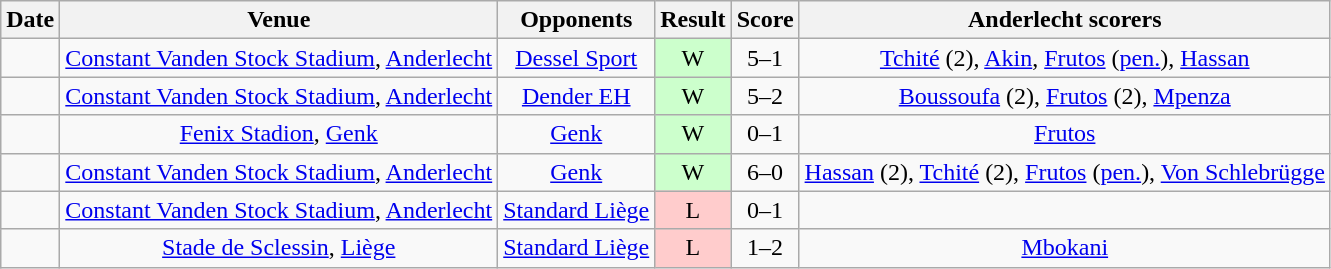<table class="wikitable sortable" style="text-align:center">
<tr>
<th>Date</th>
<th>Venue</th>
<th>Opponents</th>
<th>Result</th>
<th>Score</th>
<th class=unsortable>Anderlecht scorers</th>
</tr>
<tr>
<td></td>
<td><a href='#'>Constant Vanden Stock Stadium</a>, <a href='#'>Anderlecht</a></td>
<td><a href='#'>Dessel Sport</a></td>
<td bgcolor="#cfc">W</td>
<td>5–1</td>
<td><a href='#'>Tchité</a> (2), <a href='#'>Akin</a>, <a href='#'>Frutos</a> (<a href='#'>pen.</a>), <a href='#'>Hassan</a></td>
</tr>
<tr>
<td></td>
<td><a href='#'>Constant Vanden Stock Stadium</a>, <a href='#'>Anderlecht</a></td>
<td><a href='#'>Dender EH</a></td>
<td bgcolor="#cfc">W</td>
<td>5–2</td>
<td><a href='#'>Boussoufa</a> (2), <a href='#'>Frutos</a> (2), <a href='#'>Mpenza</a></td>
</tr>
<tr>
<td></td>
<td><a href='#'>Fenix Stadion</a>, <a href='#'>Genk</a></td>
<td><a href='#'>Genk</a></td>
<td bgcolor="#cfc">W</td>
<td>0–1</td>
<td><a href='#'>Frutos</a></td>
</tr>
<tr>
<td></td>
<td><a href='#'>Constant Vanden Stock Stadium</a>, <a href='#'>Anderlecht</a></td>
<td><a href='#'>Genk</a></td>
<td bgcolor="#cfc">W</td>
<td>6–0</td>
<td><a href='#'>Hassan</a> (2), <a href='#'>Tchité</a> (2), <a href='#'>Frutos</a> (<a href='#'>pen.</a>), <a href='#'>Von Schlebrügge</a></td>
</tr>
<tr>
<td></td>
<td><a href='#'>Constant Vanden Stock Stadium</a>, <a href='#'>Anderlecht</a></td>
<td><a href='#'>Standard Liège</a></td>
<td bgcolor="#fcc">L</td>
<td>0–1</td>
<td></td>
</tr>
<tr>
<td></td>
<td><a href='#'>Stade de Sclessin</a>, <a href='#'>Liège</a></td>
<td><a href='#'>Standard Liège</a></td>
<td bgcolor="#fcc">L</td>
<td>1–2</td>
<td><a href='#'>Mbokani</a></td>
</tr>
</table>
